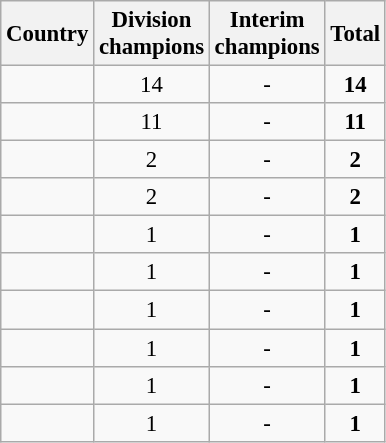<table class="wikitable sortable mw-collapsible" style="font-size:95%; align=center">
<tr>
<th>Country</th>
<th>Division<br>champions</th>
<th>Interim<br>champions</th>
<th>Total</th>
</tr>
<tr>
<td align=left></td>
<td align=center>14</td>
<td align=center>-</td>
<td align=center><strong>14</strong></td>
</tr>
<tr>
<td align=left></td>
<td align=center>11</td>
<td align=center>-</td>
<td align=center><strong>11</strong></td>
</tr>
<tr>
<td align="left"></td>
<td align="center">2</td>
<td align="center">-</td>
<td align="center"><strong>2</strong></td>
</tr>
<tr>
<td align=left></td>
<td align=center>2</td>
<td align=center>-</td>
<td align=center><strong>2</strong></td>
</tr>
<tr>
<td align=left></td>
<td align=center>1</td>
<td align=center>-</td>
<td align=center><strong>1</strong></td>
</tr>
<tr>
<td align="left"></td>
<td align="center">1</td>
<td align="center">-</td>
<td align="center"><strong>1</strong></td>
</tr>
<tr>
<td align="left"></td>
<td align="center">1</td>
<td align="center">-</td>
<td align="center"><strong>1</strong></td>
</tr>
<tr>
<td align="left"></td>
<td align="center">1</td>
<td align="center">-</td>
<td align="center"><strong>1</strong></td>
</tr>
<tr>
<td align="left"></td>
<td align="center">1</td>
<td align="center">-</td>
<td align="center"><strong>1</strong></td>
</tr>
<tr>
<td align="left"></td>
<td align="center">1</td>
<td align="center">-</td>
<td align="center"><strong>1</strong></td>
</tr>
</table>
